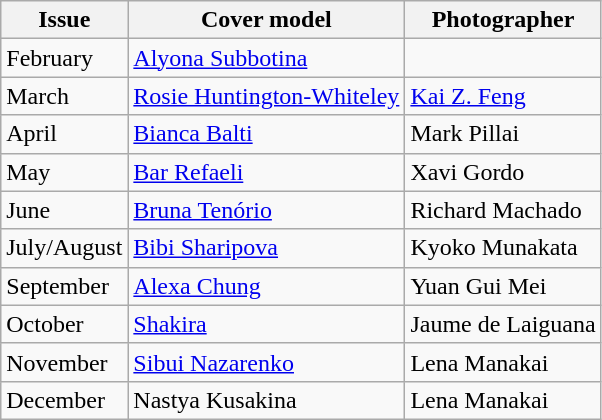<table class="sortable wikitable">
<tr>
<th>Issue</th>
<th>Cover model</th>
<th>Photographer</th>
</tr>
<tr>
<td>February</td>
<td><a href='#'>Alyona Subbotina</a></td>
<td></td>
</tr>
<tr>
<td>March</td>
<td><a href='#'>Rosie Huntington-Whiteley</a></td>
<td><a href='#'>Kai Z. Feng</a></td>
</tr>
<tr>
<td>April</td>
<td><a href='#'>Bianca Balti</a></td>
<td>Mark Pillai</td>
</tr>
<tr>
<td>May</td>
<td><a href='#'>Bar Refaeli</a></td>
<td>Xavi Gordo</td>
</tr>
<tr>
<td>June</td>
<td><a href='#'>Bruna Tenório</a></td>
<td>Richard Machado</td>
</tr>
<tr>
<td>July/August</td>
<td><a href='#'>Bibi Sharipova</a></td>
<td>Kyoko Munakata</td>
</tr>
<tr>
<td>September</td>
<td><a href='#'>Alexa Chung</a></td>
<td>Yuan Gui Mei</td>
</tr>
<tr>
<td>October</td>
<td><a href='#'>Shakira</a></td>
<td>Jaume de Laiguana</td>
</tr>
<tr>
<td>November</td>
<td><a href='#'>Sibui Nazarenko</a></td>
<td>Lena Manakai</td>
</tr>
<tr>
<td>December</td>
<td>Nastya Kusakina</td>
<td>Lena Manakai</td>
</tr>
</table>
